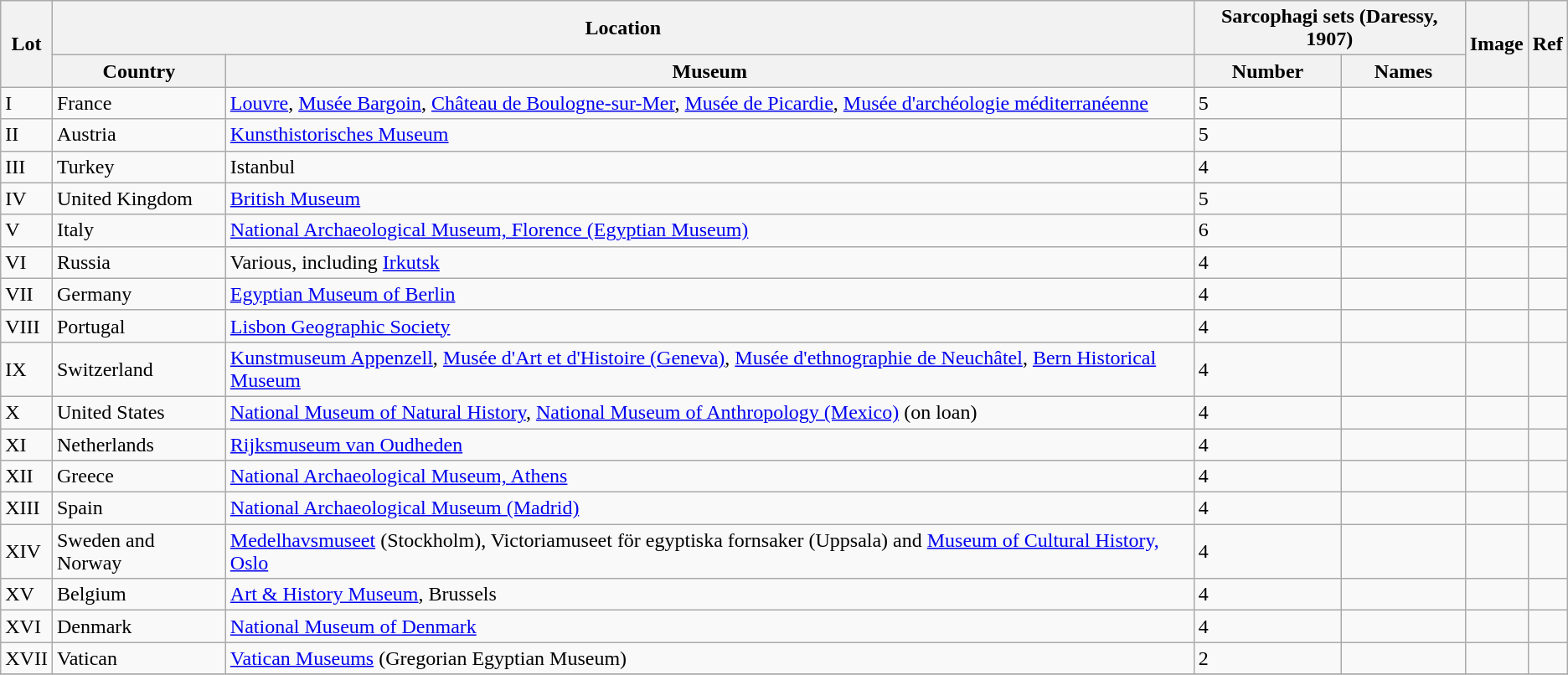<table class="wikitable">
<tr>
<th rowspan="2">Lot</th>
<th colspan="2">Location</th>
<th colspan="2">Sarcophagi sets (Daressy, 1907)</th>
<th rowspan="2">Image</th>
<th rowspan="2">Ref</th>
</tr>
<tr>
<th>Country</th>
<th>Museum</th>
<th>Number</th>
<th>Names</th>
</tr>
<tr>
<td>I</td>
<td>France</td>
<td><a href='#'>Louvre</a>,  <a href='#'>Musée Bargoin</a>, <a href='#'>Château de Boulogne-sur-Mer</a>, <a href='#'>Musée de Picardie</a>,  <a href='#'>Musée d'archéologie méditerranéenne</a></td>
<td>5</td>
<td></td>
<td></td>
<td></td>
</tr>
<tr>
<td>II</td>
<td>Austria</td>
<td><a href='#'>Kunsthistorisches Museum</a></td>
<td>5</td>
<td></td>
<td></td>
<td></td>
</tr>
<tr>
<td>III</td>
<td>Turkey</td>
<td>Istanbul</td>
<td>4</td>
<td></td>
<td></td>
<td></td>
</tr>
<tr>
<td>IV</td>
<td>United Kingdom</td>
<td><a href='#'>British Museum</a></td>
<td>5</td>
<td></td>
<td></td>
<td></td>
</tr>
<tr>
<td>V</td>
<td>Italy</td>
<td><a href='#'>National Archaeological Museum, Florence (Egyptian Museum)</a></td>
<td>6</td>
<td></td>
<td></td>
<td></td>
</tr>
<tr>
<td>VI</td>
<td>Russia</td>
<td>Various, including <a href='#'>Irkutsk</a></td>
<td>4</td>
<td></td>
<td></td>
<td></td>
</tr>
<tr>
<td>VII</td>
<td>Germany</td>
<td><a href='#'>Egyptian Museum of Berlin</a></td>
<td>4</td>
<td></td>
<td></td>
<td></td>
</tr>
<tr>
<td>VIII</td>
<td>Portugal</td>
<td><a href='#'>Lisbon Geographic Society</a></td>
<td>4</td>
<td></td>
<td></td>
<td></td>
</tr>
<tr>
<td>IX</td>
<td>Switzerland</td>
<td><a href='#'>Kunstmuseum Appenzell</a>, <a href='#'>Musée d'Art et d'Histoire (Geneva)</a>, <a href='#'>Musée d'ethnographie de Neuchâtel</a>, <a href='#'>Bern Historical Museum</a></td>
<td>4</td>
<td></td>
<td></td>
<td></td>
</tr>
<tr>
<td>X</td>
<td>United States</td>
<td><a href='#'>National Museum of Natural History</a>, <a href='#'>National Museum of Anthropology (Mexico)</a> (on loan)</td>
<td>4</td>
<td></td>
<td></td>
<td></td>
</tr>
<tr>
<td>XI</td>
<td>Netherlands</td>
<td><a href='#'>Rijksmuseum van Oudheden</a></td>
<td>4</td>
<td></td>
<td></td>
<td></td>
</tr>
<tr>
<td>XII</td>
<td>Greece</td>
<td><a href='#'>National Archaeological Museum, Athens</a></td>
<td>4</td>
<td></td>
<td></td>
<td></td>
</tr>
<tr>
<td>XIII</td>
<td>Spain</td>
<td><a href='#'>National Archaeological Museum (Madrid)</a></td>
<td>4</td>
<td></td>
<td></td>
<td></td>
</tr>
<tr>
<td>XIV</td>
<td>Sweden and Norway</td>
<td><a href='#'>Medelhavsmuseet</a> (Stockholm), Victoriamuseet för egyptiska fornsaker (Uppsala) and <a href='#'>Museum of Cultural History, Oslo</a></td>
<td>4</td>
<td></td>
<td></td>
<td></td>
</tr>
<tr>
<td>XV</td>
<td>Belgium</td>
<td><a href='#'>Art & History Museum</a>, Brussels</td>
<td>4</td>
<td></td>
<td></td>
<td></td>
</tr>
<tr>
<td>XVI</td>
<td>Denmark</td>
<td><a href='#'>National Museum of Denmark</a></td>
<td>4</td>
<td></td>
<td></td>
<td></td>
</tr>
<tr>
<td>XVII</td>
<td>Vatican</td>
<td><a href='#'>Vatican Museums</a> (Gregorian Egyptian Museum)</td>
<td>2</td>
<td></td>
<td></td>
<td></td>
</tr>
<tr>
</tr>
</table>
